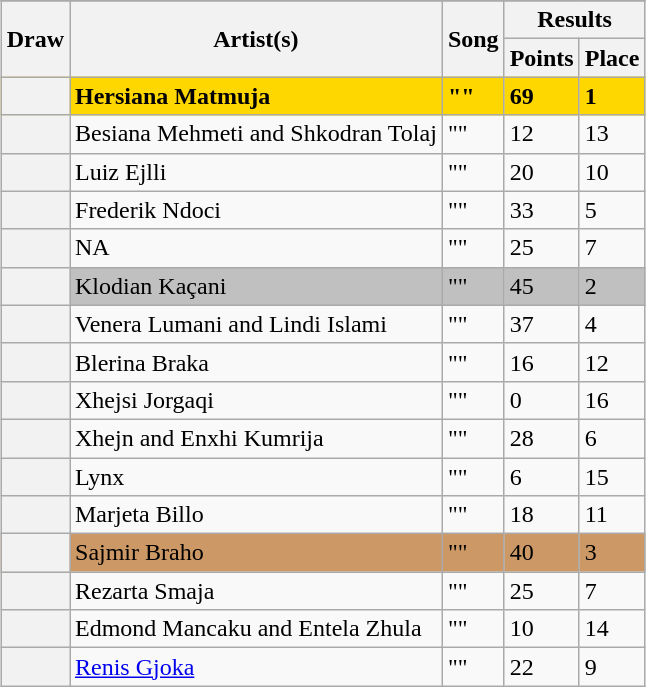<table class="sortable wikitable plainrowheaders" style="margin: 1em auto 1em auto;">
<tr>
</tr>
<tr>
<th scope=col rowspan="2">Draw</th>
<th scope=col rowspan="2">Artist(s)</th>
<th scope=col rowspan="2">Song</th>
<th colspan="3">Results</th>
</tr>
<tr>
<th scope=col>Points</th>
<th scope=col>Place</th>
</tr>
<tr bgcolor="gold">
<th scope="row"></th>
<td><strong>Hersiana Matmuja</strong></td>
<td><strong>""</strong></td>
<td><strong>69</strong></td>
<td><strong>1</strong></td>
</tr>
<tr>
<th scope="row"></th>
<td>Besiana Mehmeti and Shkodran Tolaj</td>
<td>""</td>
<td>12</td>
<td>13</td>
</tr>
<tr>
<th scope="row"></th>
<td>Luiz Ejlli</td>
<td>""</td>
<td>20</td>
<td>10</td>
</tr>
<tr>
<th scope="row"></th>
<td>Frederik Ndoci</td>
<td>""</td>
<td>33</td>
<td>5</td>
</tr>
<tr>
<th scope="row"></th>
<td>NA</td>
<td>""</td>
<td>25</td>
<td>7</td>
</tr>
<tr bgcolor="silver">
<th scope="row"></th>
<td>Klodian Kaçani</td>
<td>""</td>
<td>45</td>
<td>2</td>
</tr>
<tr>
<th scope="row"></th>
<td>Venera Lumani and Lindi Islami</td>
<td>""</td>
<td>37</td>
<td>4</td>
</tr>
<tr>
<th scope="row"></th>
<td>Blerina Braka</td>
<td>""</td>
<td>16</td>
<td>12</td>
</tr>
<tr>
<th scope="row"></th>
<td>Xhejsi Jorgaqi</td>
<td>""</td>
<td>0</td>
<td>16</td>
</tr>
<tr>
<th scope="row"></th>
<td>Xhejn and Enxhi Kumrija</td>
<td>""</td>
<td>28</td>
<td>6</td>
</tr>
<tr>
<th scope="row"></th>
<td>Lynx</td>
<td>""</td>
<td>6</td>
<td>15</td>
</tr>
<tr>
<th scope="row"></th>
<td>Marjeta Billo</td>
<td>""</td>
<td>18</td>
<td>11</td>
</tr>
<tr bgcolor="cc9966">
<th scope="row"></th>
<td>Sajmir Braho</td>
<td>""</td>
<td>40</td>
<td>3</td>
</tr>
<tr>
<th scope="row"></th>
<td>Rezarta Smaja</td>
<td>""</td>
<td>25</td>
<td>7</td>
</tr>
<tr>
<th scope="row"></th>
<td>Edmond Mancaku and Entela Zhula</td>
<td>""</td>
<td>10</td>
<td>14</td>
</tr>
<tr>
<th scope="row"></th>
<td><a href='#'>Renis Gjoka</a></td>
<td>""</td>
<td>22</td>
<td>9</td>
</tr>
</table>
